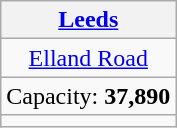<table class="wikitable" style="text-align:center">
<tr>
<th><a href='#'>Leeds</a></th>
</tr>
<tr>
<td><a href='#'>Elland Road</a></td>
</tr>
<tr>
<td>Capacity: <strong>37,890</strong></td>
</tr>
<tr>
<td></td>
</tr>
</table>
